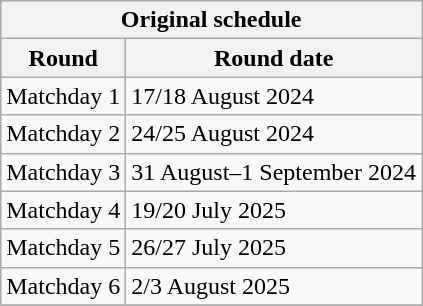<table class="wikitable collapsible collapsed">
<tr>
<th colspan=2>Original schedule</th>
</tr>
<tr>
<th>Round</th>
<th>Round date</th>
</tr>
<tr>
<td>Matchday 1</td>
<td>17/18 August 2024</td>
</tr>
<tr>
<td>Matchday 2</td>
<td>24/25 August 2024</td>
</tr>
<tr>
<td>Matchday 3</td>
<td>31 August–1 September 2024</td>
</tr>
<tr>
<td>Matchday 4</td>
<td>19/20 July 2025</td>
</tr>
<tr>
<td>Matchday 5</td>
<td>26/27 July 2025</td>
</tr>
<tr>
<td>Matchday 6</td>
<td>2/3 August 2025</td>
</tr>
<tr>
</tr>
</table>
